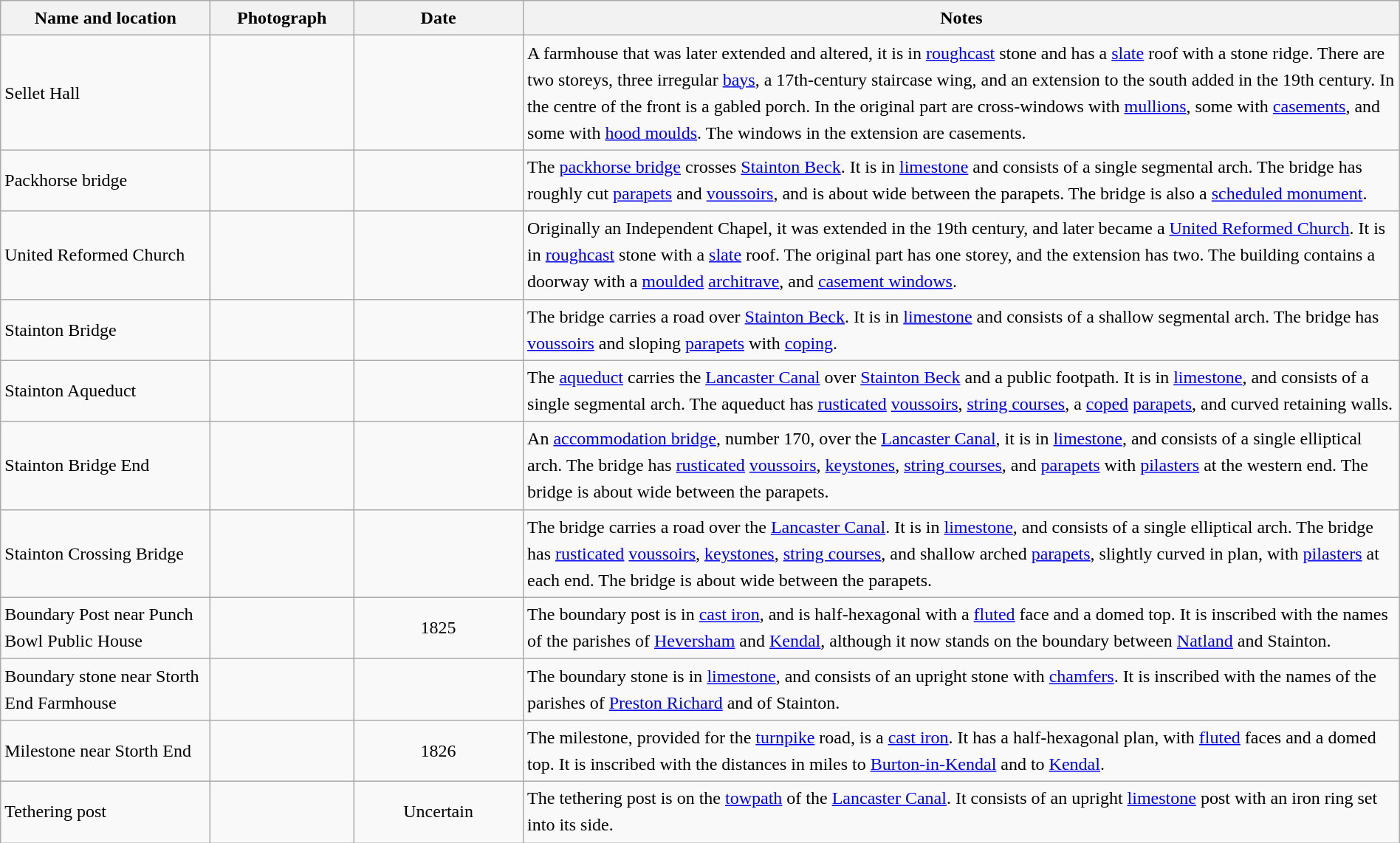<table class="wikitable sortable plainrowheaders" style="width:100%;border:0px;text-align:left;line-height:150%;">
<tr>
<th scope="col"  style="width:150px">Name and location</th>
<th scope="col"  style="width:100px" class="unsortable">Photograph</th>
<th scope="col"  style="width:120px">Date</th>
<th scope="col"  style="width:650px" class="unsortable">Notes</th>
</tr>
<tr>
<td>Sellet Hall<br><small></small></td>
<td></td>
<td align="center"></td>
<td>A farmhouse that was later extended and altered, it is in <a href='#'>roughcast</a> stone and has a <a href='#'>slate</a> roof with a stone ridge.  There are two storeys, three irregular <a href='#'>bays</a>, a 17th-century staircase wing, and an extension to the south added in the 19th century.  In the centre of the front is a gabled porch.  In the original part are cross-windows with <a href='#'>mullions</a>, some with <a href='#'>casements</a>, and some with <a href='#'>hood moulds</a>.  The windows in the extension are casements.</td>
</tr>
<tr>
<td>Packhorse bridge<br><small></small></td>
<td></td>
<td align="center"></td>
<td>The <a href='#'>packhorse bridge</a> crosses <a href='#'>Stainton Beck</a>.  It is in <a href='#'>limestone</a> and consists of a single segmental arch.  The bridge has roughly cut <a href='#'>parapets</a> and <a href='#'>voussoirs</a>, and is about  wide between the parapets.  The bridge is also a <a href='#'>scheduled monument</a>.</td>
</tr>
<tr>
<td>United Reformed Church<br><small></small></td>
<td></td>
<td align="center"></td>
<td>Originally an Independent Chapel, it was extended in the 19th century, and later became a <a href='#'>United Reformed Church</a>.  It is in <a href='#'>roughcast</a> stone with a <a href='#'>slate</a> roof.  The original part has one storey, and the extension has two.  The building contains a doorway with a <a href='#'>moulded</a> <a href='#'>architrave</a>, and <a href='#'>casement windows</a>.</td>
</tr>
<tr>
<td>Stainton Bridge<br><small></small></td>
<td></td>
<td align="center"></td>
<td>The bridge carries a road over <a href='#'>Stainton Beck</a>.  It is in <a href='#'>limestone</a> and consists of a shallow segmental arch.  The bridge has <a href='#'>voussoirs</a> and sloping <a href='#'>parapets</a> with <a href='#'>coping</a>.</td>
</tr>
<tr>
<td>Stainton Aqueduct<br><small></small></td>
<td></td>
<td align="center"></td>
<td>The <a href='#'>aqueduct</a> carries the <a href='#'>Lancaster Canal</a> over <a href='#'>Stainton Beck</a> and a public footpath.  It is in <a href='#'>limestone</a>, and consists of a single segmental arch.  The aqueduct has <a href='#'>rusticated</a> <a href='#'>voussoirs</a>, <a href='#'>string courses</a>, a <a href='#'>coped</a> <a href='#'>parapets</a>, and curved retaining walls.</td>
</tr>
<tr>
<td>Stainton Bridge End<br><small></small></td>
<td></td>
<td align="center"></td>
<td>An <a href='#'>accommodation bridge</a>, number 170, over the <a href='#'>Lancaster Canal</a>, it is in <a href='#'>limestone</a>, and consists of a single elliptical arch.  The bridge has <a href='#'>rusticated</a> <a href='#'>voussoirs</a>, <a href='#'>keystones</a>, <a href='#'>string courses</a>, and <a href='#'>parapets</a> with <a href='#'>pilasters</a> at the western end.  The bridge is about  wide between the parapets.</td>
</tr>
<tr>
<td>Stainton Crossing Bridge<br><small></small></td>
<td></td>
<td align="center"></td>
<td>The bridge carries a road over the <a href='#'>Lancaster Canal</a>.  It is in <a href='#'>limestone</a>, and consists of a single elliptical arch. The bridge has <a href='#'>rusticated</a> <a href='#'>voussoirs</a>, <a href='#'>keystones</a>, <a href='#'>string courses</a>, and shallow arched <a href='#'>parapets</a>, slightly curved in plan, with <a href='#'>pilasters</a> at each end.  The bridge is about  wide between the parapets.</td>
</tr>
<tr>
<td>Boundary Post near Punch Bowl Public House<br><small></small></td>
<td></td>
<td align="center">1825</td>
<td>The boundary post is in <a href='#'>cast iron</a>, and is half-hexagonal with a <a href='#'>fluted</a> face and a domed top.  It is inscribed with the names of the parishes of <a href='#'>Heversham</a> and <a href='#'>Kendal</a>, although it now stands on the boundary between <a href='#'>Natland</a> and Stainton.</td>
</tr>
<tr>
<td>Boundary stone near Storth End Farmhouse<br><small></small></td>
<td></td>
<td align="center"></td>
<td>The boundary stone is in <a href='#'>limestone</a>, and consists of an upright stone with <a href='#'>chamfers</a>.  It is inscribed with the names of the parishes of <a href='#'>Preston Richard</a> and of Stainton.</td>
</tr>
<tr>
<td>Milestone near Storth End<br><small></small></td>
<td></td>
<td align="center">1826</td>
<td>The milestone, provided for the <a href='#'>turnpike</a> road, is a <a href='#'>cast iron</a>.  It has a half-hexagonal plan, with <a href='#'>fluted</a> faces and a domed top.  It is inscribed with the distances in miles to <a href='#'>Burton-in-Kendal</a> and to <a href='#'>Kendal</a>.</td>
</tr>
<tr>
<td>Tethering post<br><small></small></td>
<td></td>
<td align="center">Uncertain</td>
<td>The tethering post is on the <a href='#'>towpath</a> of the <a href='#'>Lancaster Canal</a>.  It consists of an upright <a href='#'>limestone</a> post with an iron ring set into its side.</td>
</tr>
<tr>
</tr>
</table>
